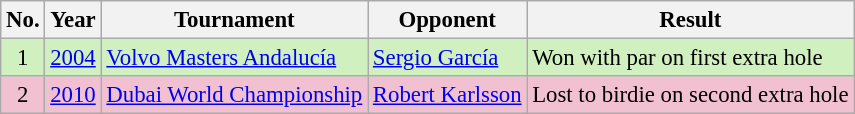<table class="wikitable" style="font-size:95%;">
<tr>
<th>No.</th>
<th>Year</th>
<th>Tournament</th>
<th>Opponent</th>
<th>Result</th>
</tr>
<tr style="background:#D0F0C0;">
<td align=center>1</td>
<td><a href='#'>2004</a></td>
<td><a href='#'>Volvo Masters Andalucía</a></td>
<td> <a href='#'>Sergio García</a></td>
<td>Won with par on first extra hole</td>
</tr>
<tr style="background:#F2C1D1;">
<td align=center>2</td>
<td><a href='#'>2010</a></td>
<td><a href='#'>Dubai World Championship</a></td>
<td> <a href='#'>Robert Karlsson</a></td>
<td>Lost to birdie on second extra hole</td>
</tr>
</table>
